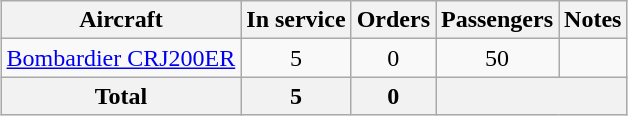<table class="wikitable" style="margin:1em auto; text-align:center;">
<tr>
<th>Aircraft</th>
<th>In service</th>
<th>Orders</th>
<th>Passengers</th>
<th>Notes</th>
</tr>
<tr>
<td><a href='#'>Bombardier CRJ200ER</a></td>
<td>5</td>
<td>0</td>
<td>50</td>
<td></td>
</tr>
<tr>
<th>Total</th>
<th>5</th>
<th>0</th>
<th colspan="4"></th>
</tr>
</table>
